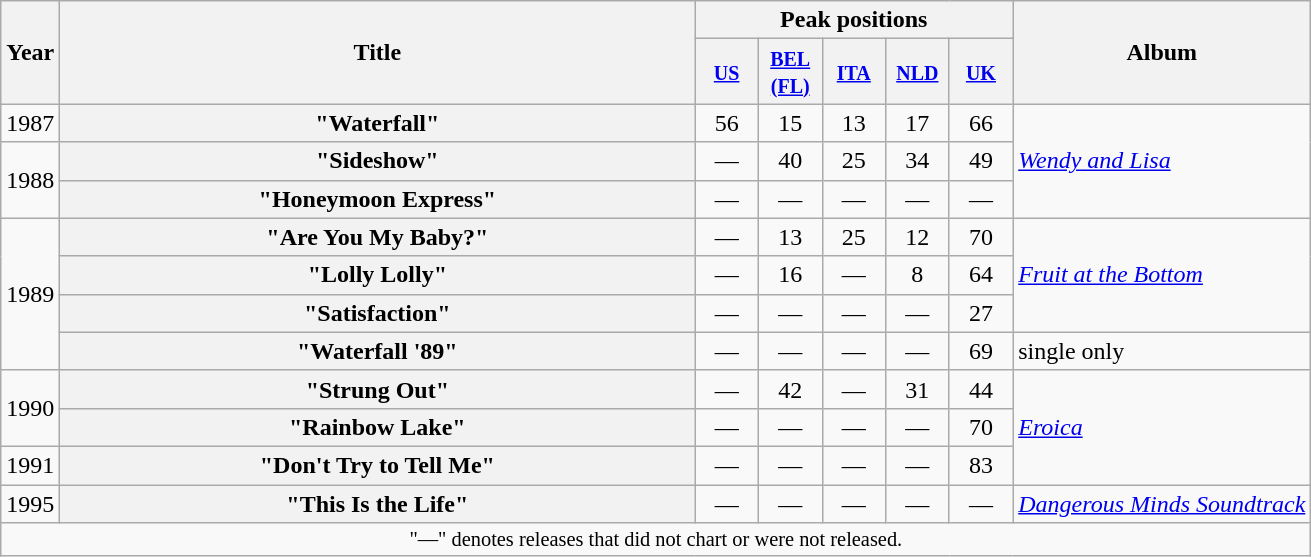<table class="wikitable plainrowheaders" style="text-align:center;">
<tr>
<th rowspan="2">Year</th>
<th rowspan="2" style="width:26em;">Title</th>
<th colspan="5">Peak positions</th>
<th rowspan="2">Album</th>
</tr>
<tr>
<th style="width:35px;"><small><a href='#'>US</a></small><br></th>
<th style="width:35px;"><small><a href='#'>BEL<br>(FL)</a></small><br></th>
<th style="width:35px;"><small><a href='#'>ITA</a></small><br></th>
<th style="width:35px;"><small><a href='#'>NLD</a></small><br></th>
<th style="width:35px;"><small><a href='#'>UK</a></small><br></th>
</tr>
<tr>
<td>1987</td>
<th scope="row">"Waterfall"</th>
<td>56</td>
<td>15</td>
<td>13</td>
<td>17</td>
<td>66</td>
<td style="text-align:left;" rowspan="3"><a href='#'><em>Wendy and Lisa</em></a></td>
</tr>
<tr>
<td rowspan="2">1988</td>
<th scope="row">"Sideshow"</th>
<td>—</td>
<td>40</td>
<td>25</td>
<td>34</td>
<td>49</td>
</tr>
<tr>
<th scope="row">"Honeymoon Express"</th>
<td>—</td>
<td>—</td>
<td>—</td>
<td>—</td>
<td>—</td>
</tr>
<tr>
<td rowspan="4">1989</td>
<th scope="row">"Are You My Baby?"</th>
<td>—</td>
<td>13</td>
<td>25</td>
<td>12</td>
<td>70</td>
<td style="text-align:left" rowspan="3"><em><a href='#'>Fruit at the Bottom</a></em></td>
</tr>
<tr>
<th scope="row">"Lolly Lolly"</th>
<td>—</td>
<td>16</td>
<td>—</td>
<td>8</td>
<td>64</td>
</tr>
<tr>
<th scope="row">"Satisfaction"</th>
<td>—</td>
<td>—</td>
<td>—</td>
<td>—</td>
<td>27</td>
</tr>
<tr>
<th scope="row">"Waterfall '89"</th>
<td>—</td>
<td>—</td>
<td>—</td>
<td>—</td>
<td>69</td>
<td style="text-align:left">single only</td>
</tr>
<tr>
<td rowspan="2">1990</td>
<th scope="row">"Strung Out"</th>
<td>—</td>
<td>42</td>
<td>—</td>
<td>31</td>
<td>44</td>
<td style="text-align:left" rowspan="3"><em><a href='#'>Eroica</a></em></td>
</tr>
<tr>
<th scope="row">"Rainbow Lake"</th>
<td>—</td>
<td>—</td>
<td>—</td>
<td>—</td>
<td>70</td>
</tr>
<tr>
<td>1991</td>
<th scope="row">"Don't Try to Tell Me"</th>
<td>—</td>
<td>—</td>
<td>—</td>
<td>—</td>
<td>83</td>
</tr>
<tr>
<td>1995</td>
<th scope="row">"This Is the Life"</th>
<td>—</td>
<td>—</td>
<td>—</td>
<td>—</td>
<td>—</td>
<td style="text-align:left"><em><a href='#'>Dangerous Minds Soundtrack</a></em></td>
</tr>
<tr>
<td colspan="8" style="font-size:85%">"—" denotes releases that did not chart or were not released.</td>
</tr>
</table>
